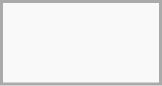<table cellpadding="16px" style="background:#f9f9f9; font-size:90%; border:2px solid #aaa; margin: 1em auto 1em auto" |>
<tr>
<td><br></td>
<td></td>
<td><br></td>
</tr>
</table>
